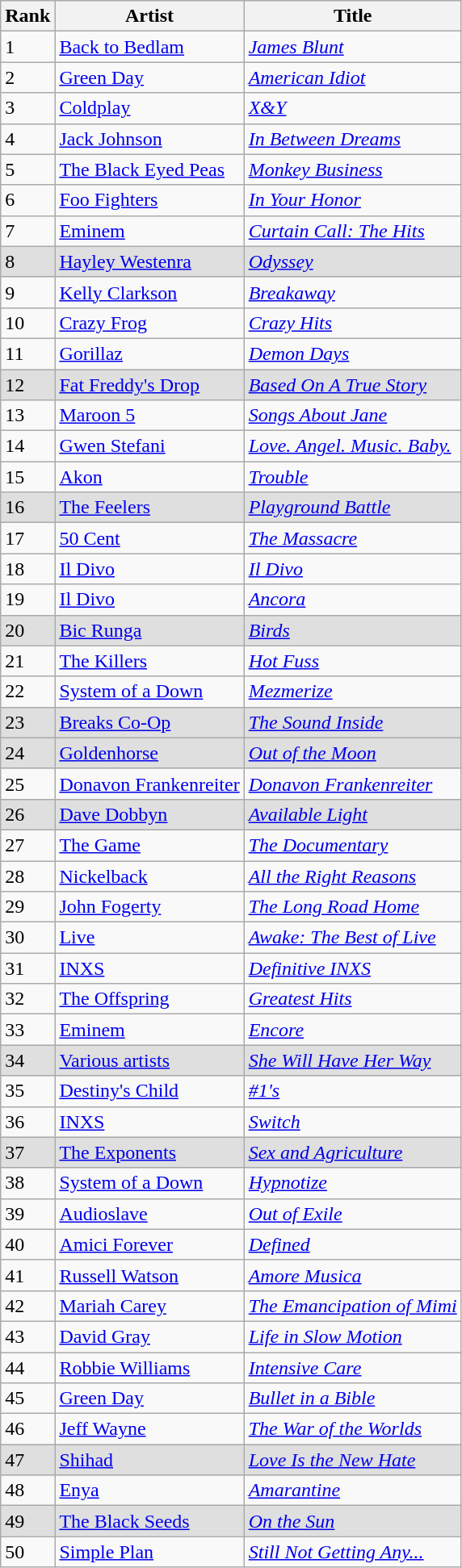<table class="wikitable sortable">
<tr>
<th>Rank</th>
<th>Artist</th>
<th>Title</th>
</tr>
<tr>
<td>1</td>
<td><a href='#'>Back to Bedlam</a></td>
<td><em><a href='#'>James Blunt</a></em></td>
</tr>
<tr>
<td>2</td>
<td><a href='#'>Green Day</a></td>
<td><em><a href='#'>American Idiot</a></em></td>
</tr>
<tr>
<td>3</td>
<td><a href='#'>Coldplay</a></td>
<td><em><a href='#'>X&Y</a></em></td>
</tr>
<tr>
<td>4</td>
<td><a href='#'>Jack Johnson</a></td>
<td><em><a href='#'>In Between Dreams</a></em></td>
</tr>
<tr>
<td>5</td>
<td><a href='#'>The Black Eyed Peas</a></td>
<td><em><a href='#'>Monkey Business</a></em></td>
</tr>
<tr>
<td>6</td>
<td><a href='#'>Foo Fighters</a></td>
<td><em><a href='#'>In Your Honor</a></em></td>
</tr>
<tr>
<td>7</td>
<td><a href='#'>Eminem</a></td>
<td><em><a href='#'>Curtain Call: The Hits</a></em></td>
</tr>
<tr bgcolor="#DFDFDF">
<td>8</td>
<td><a href='#'>Hayley Westenra</a></td>
<td><em><a href='#'>Odyssey</a></em></td>
</tr>
<tr>
<td>9</td>
<td><a href='#'>Kelly Clarkson</a></td>
<td><em><a href='#'>Breakaway</a></em></td>
</tr>
<tr>
<td>10</td>
<td><a href='#'>Crazy Frog</a></td>
<td><em><a href='#'>Crazy Hits</a></em></td>
</tr>
<tr>
<td>11</td>
<td><a href='#'>Gorillaz</a></td>
<td><em><a href='#'>Demon Days</a></em></td>
</tr>
<tr bgcolor="#DFDFDF">
<td>12</td>
<td><a href='#'>Fat Freddy's Drop</a></td>
<td><em><a href='#'>Based On A True Story</a></em></td>
</tr>
<tr>
<td>13</td>
<td><a href='#'>Maroon 5</a></td>
<td><em><a href='#'>Songs About Jane</a></em></td>
</tr>
<tr>
<td>14</td>
<td><a href='#'>Gwen Stefani</a></td>
<td><em><a href='#'>Love. Angel. Music. Baby.</a></em></td>
</tr>
<tr>
<td>15</td>
<td><a href='#'>Akon</a></td>
<td><em><a href='#'>Trouble</a></em></td>
</tr>
<tr bgcolor="#DFDFDF">
<td>16</td>
<td><a href='#'>The Feelers</a></td>
<td><em><a href='#'>Playground Battle</a></em></td>
</tr>
<tr>
<td>17</td>
<td><a href='#'>50 Cent</a></td>
<td><em><a href='#'>The Massacre</a></em></td>
</tr>
<tr>
<td>18</td>
<td><a href='#'>Il Divo</a></td>
<td><em><a href='#'>Il Divo</a></em></td>
</tr>
<tr>
<td>19</td>
<td><a href='#'>Il Divo</a></td>
<td><em><a href='#'>Ancora</a></em></td>
</tr>
<tr bgcolor="#DFDFDF">
<td>20</td>
<td><a href='#'>Bic Runga</a></td>
<td><em><a href='#'>Birds</a></em></td>
</tr>
<tr>
<td>21</td>
<td><a href='#'>The Killers</a></td>
<td><em><a href='#'>Hot Fuss</a></em></td>
</tr>
<tr>
<td>22</td>
<td><a href='#'>System of a Down</a></td>
<td><em><a href='#'>Mezmerize</a></em></td>
</tr>
<tr bgcolor="#DFDFDF">
<td>23</td>
<td><a href='#'>Breaks Co-Op</a></td>
<td><em><a href='#'>The Sound Inside</a></em></td>
</tr>
<tr bgcolor="#DFDFDF">
<td>24</td>
<td><a href='#'>Goldenhorse</a></td>
<td><em><a href='#'>Out of the Moon</a></em></td>
</tr>
<tr>
<td>25</td>
<td><a href='#'>Donavon Frankenreiter</a></td>
<td><em><a href='#'>Donavon Frankenreiter</a></em></td>
</tr>
<tr bgcolor="#DFDFDF">
<td>26</td>
<td><a href='#'>Dave Dobbyn</a></td>
<td><em><a href='#'>Available Light</a></em></td>
</tr>
<tr>
<td>27</td>
<td><a href='#'>The Game</a></td>
<td><em><a href='#'>The Documentary</a></em></td>
</tr>
<tr>
<td>28</td>
<td><a href='#'>Nickelback</a></td>
<td><em><a href='#'>All the Right Reasons</a></em></td>
</tr>
<tr>
<td>29</td>
<td><a href='#'>John Fogerty</a></td>
<td><em><a href='#'>The Long Road Home</a></em></td>
</tr>
<tr>
<td>30</td>
<td><a href='#'>Live</a></td>
<td><em><a href='#'>Awake: The Best of Live</a></em></td>
</tr>
<tr>
<td>31</td>
<td><a href='#'>INXS</a></td>
<td><em><a href='#'>Definitive INXS</a></em></td>
</tr>
<tr>
<td>32</td>
<td><a href='#'>The Offspring</a></td>
<td><em><a href='#'>Greatest Hits</a></em></td>
</tr>
<tr>
<td>33</td>
<td><a href='#'>Eminem</a></td>
<td><em><a href='#'>Encore</a></em></td>
</tr>
<tr bgcolor="#DFDFDF">
<td>34</td>
<td><a href='#'>Various artists</a></td>
<td><em><a href='#'>She Will Have Her Way</a></em></td>
</tr>
<tr>
<td>35</td>
<td><a href='#'>Destiny's Child</a></td>
<td><em><a href='#'>#1's</a></em></td>
</tr>
<tr>
<td>36</td>
<td><a href='#'>INXS</a></td>
<td><em><a href='#'>Switch</a></em></td>
</tr>
<tr bgcolor="#DFDFDF">
<td>37</td>
<td><a href='#'>The Exponents</a></td>
<td><em><a href='#'>Sex and Agriculture</a></em></td>
</tr>
<tr>
<td>38</td>
<td><a href='#'>System of a Down</a></td>
<td><em><a href='#'>Hypnotize</a></em></td>
</tr>
<tr>
<td>39</td>
<td><a href='#'>Audioslave</a></td>
<td><em><a href='#'>Out of Exile</a></em></td>
</tr>
<tr>
<td>40</td>
<td><a href='#'>Amici Forever</a></td>
<td><em><a href='#'>Defined</a></em></td>
</tr>
<tr>
<td>41</td>
<td><a href='#'>Russell Watson</a></td>
<td><em><a href='#'>Amore Musica</a></em></td>
</tr>
<tr>
<td>42</td>
<td><a href='#'>Mariah Carey</a></td>
<td><em><a href='#'>The Emancipation of Mimi</a></em></td>
</tr>
<tr>
<td>43</td>
<td><a href='#'>David Gray</a></td>
<td><em><a href='#'>Life in Slow Motion</a></em></td>
</tr>
<tr>
<td>44</td>
<td><a href='#'>Robbie Williams</a></td>
<td><em><a href='#'>Intensive Care</a></em></td>
</tr>
<tr>
<td>45</td>
<td><a href='#'>Green Day</a></td>
<td><em><a href='#'>Bullet in a Bible</a></em></td>
</tr>
<tr>
<td>46</td>
<td><a href='#'>Jeff Wayne</a></td>
<td><em><a href='#'>The War of the Worlds</a></em></td>
</tr>
<tr bgcolor="#DFDFDF">
<td>47</td>
<td><a href='#'>Shihad</a></td>
<td><em><a href='#'>Love Is the New Hate</a></em></td>
</tr>
<tr>
<td>48</td>
<td><a href='#'>Enya</a></td>
<td><em><a href='#'>Amarantine</a></em></td>
</tr>
<tr bgcolor="#DFDFDF">
<td>49</td>
<td><a href='#'>The Black Seeds</a></td>
<td><em><a href='#'>On the Sun</a></em></td>
</tr>
<tr>
<td>50</td>
<td><a href='#'>Simple Plan</a></td>
<td><em><a href='#'>Still Not Getting Any...</a></em></td>
</tr>
</table>
